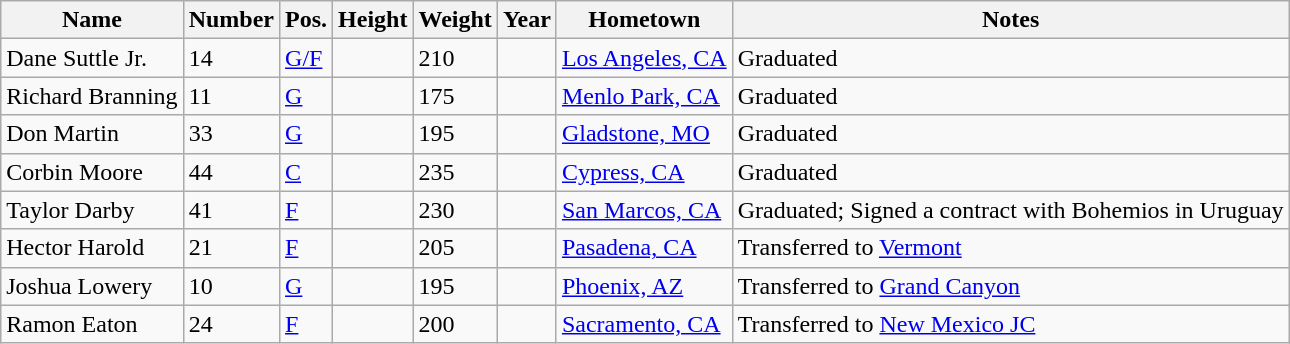<table class="wikitable sortable" border="1">
<tr>
<th>Name</th>
<th>Number</th>
<th>Pos.</th>
<th>Height</th>
<th>Weight</th>
<th>Year</th>
<th>Hometown</th>
<th class="unsortable">Notes</th>
</tr>
<tr>
<td>Dane Suttle Jr.</td>
<td>14</td>
<td><a href='#'>G/F</a></td>
<td></td>
<td>210</td>
<td></td>
<td><a href='#'>Los Angeles, CA</a></td>
<td>Graduated</td>
</tr>
<tr>
<td>Richard Branning</td>
<td>11</td>
<td><a href='#'>G</a></td>
<td></td>
<td>175</td>
<td></td>
<td><a href='#'>Menlo Park, CA</a></td>
<td>Graduated</td>
</tr>
<tr>
<td>Don Martin</td>
<td>33</td>
<td><a href='#'>G</a></td>
<td></td>
<td>195</td>
<td></td>
<td><a href='#'>Gladstone, MO</a></td>
<td>Graduated</td>
</tr>
<tr>
<td>Corbin Moore</td>
<td>44</td>
<td><a href='#'>C</a></td>
<td></td>
<td>235</td>
<td></td>
<td><a href='#'>Cypress, CA</a></td>
<td>Graduated</td>
</tr>
<tr>
<td>Taylor Darby</td>
<td>41</td>
<td><a href='#'>F</a></td>
<td></td>
<td>230</td>
<td></td>
<td><a href='#'>San Marcos, CA</a></td>
<td>Graduated; Signed a contract with Bohemios in Uruguay</td>
</tr>
<tr>
<td>Hector Harold</td>
<td>21</td>
<td><a href='#'>F</a></td>
<td></td>
<td>205</td>
<td></td>
<td><a href='#'>Pasadena, CA</a></td>
<td>Transferred to <a href='#'>Vermont</a></td>
</tr>
<tr>
<td>Joshua Lowery</td>
<td>10</td>
<td><a href='#'>G</a></td>
<td></td>
<td>195</td>
<td></td>
<td><a href='#'>Phoenix, AZ</a></td>
<td>Transferred to <a href='#'>Grand Canyon</a></td>
</tr>
<tr>
<td>Ramon Eaton</td>
<td>24</td>
<td><a href='#'>F</a></td>
<td></td>
<td>200</td>
<td></td>
<td><a href='#'>Sacramento, CA</a></td>
<td>Transferred to <a href='#'>New Mexico JC</a></td>
</tr>
</table>
